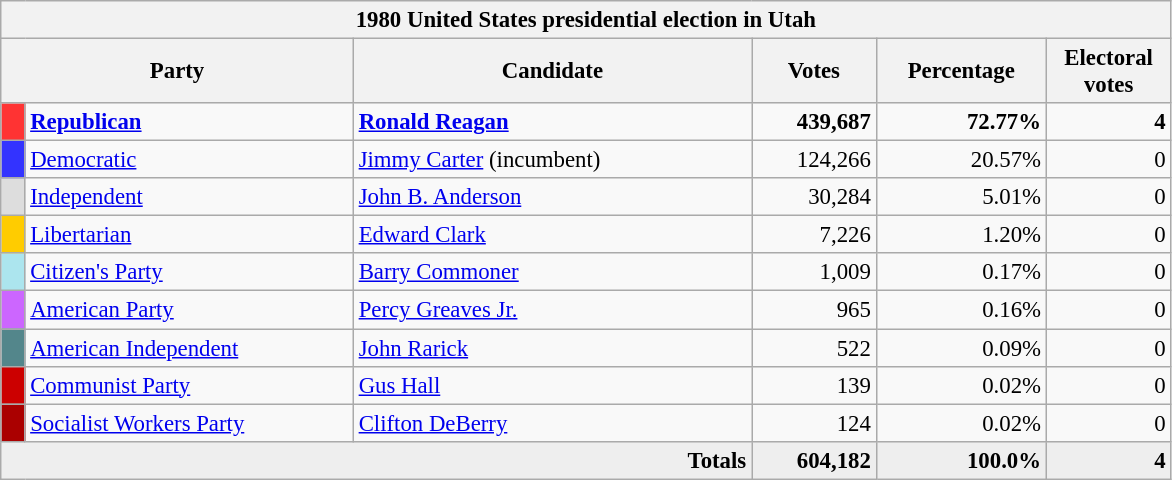<table class="wikitable" style="font-size: 95%;">
<tr>
<th colspan="9">1980 United States presidential election in Utah</th>
</tr>
<tr>
<th colspan="2" style="width: 15em">Party</th>
<th style="width: 17em">Candidate</th>
<th style="width: 5em">Votes</th>
<th style="width: 7em">Percentage</th>
<th style="width: 5em">Electoral votes</th>
</tr>
<tr>
<th style="background:#f33; width:3px;"></th>
<td style="width: 130px"><strong><a href='#'>Republican</a></strong></td>
<td><strong><a href='#'>Ronald Reagan</a></strong></td>
<td style="text-align:right;"><strong>439,687</strong></td>
<td style="text-align:right;"><strong>72.77%</strong></td>
<td style="text-align:right;"><strong>4</strong></td>
</tr>
<tr>
<th style="background:#33f; width:3px;"></th>
<td style="width: 130px"><a href='#'>Democratic</a></td>
<td><a href='#'>Jimmy Carter</a> (incumbent)</td>
<td style="text-align:right;">124,266</td>
<td style="text-align:right;">20.57%</td>
<td style="text-align:right;">0</td>
</tr>
<tr>
<th style="background-color:#DDDDDD; width: 3px"></th>
<td style="width: 130px"><a href='#'>Independent</a></td>
<td><a href='#'>John B. Anderson</a></td>
<td align="right">30,284</td>
<td align="right">5.01%</td>
<td align="right">0</td>
</tr>
<tr>
<th style="background:#FFCC00; width:3px;"></th>
<td style="width: 130px"><a href='#'>Libertarian</a></td>
<td><a href='#'>Edward Clark</a></td>
<td style="text-align:right;">7,226</td>
<td style="text-align:right;">1.20%</td>
<td style="text-align:right;">0</td>
</tr>
<tr>
<th style="background: #ACE5EE; width:3px;"></th>
<td style="width: 130px"><a href='#'>Citizen's Party</a></td>
<td><a href='#'>Barry Commoner</a></td>
<td style="text-align:right;">1,009</td>
<td style="text-align:right;">0.17%</td>
<td style="text-align:right;">0</td>
</tr>
<tr>
<th style="background:#CC66FF; width:3px;"></th>
<td style="width: 130px"><a href='#'>American Party</a></td>
<td><a href='#'>Percy Greaves Jr.</a></td>
<td style="text-align:right;">965</td>
<td style="text-align:right;">0.16%</td>
<td style="text-align:right;">0</td>
</tr>
<tr>
<th style="background-color:#53868B; width: 3px"></th>
<td style="width: 130px"><a href='#'>American Independent</a></td>
<td><a href='#'>John Rarick</a></td>
<td align="right">522</td>
<td align="right">0.09%</td>
<td align="right">0</td>
</tr>
<tr>
<th style="background:#c00; width:3px;"></th>
<td style="width: 130px"><a href='#'>Communist Party</a></td>
<td><a href='#'>Gus Hall</a></td>
<td style="text-align:right;">139</td>
<td style="text-align:right;">0.02%</td>
<td style="text-align:right;">0</td>
</tr>
<tr>
<th style="background: #aa0000; width:3px;"></th>
<td style="width: 130px"><a href='#'>Socialist Workers Party</a></td>
<td><a href='#'>Clifton DeBerry</a></td>
<td style="text-align:right;">124</td>
<td style="text-align:right;">0.02%</td>
<td style="text-align:right;">0</td>
</tr>
<tr style="background:#eee; text-align:right;">
<td colspan="3"><strong>Totals</strong></td>
<td><strong>604,182</strong></td>
<td><strong>100.0%</strong></td>
<td><strong>4</strong></td>
</tr>
</table>
